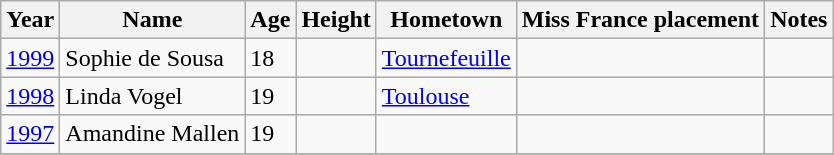<table class="wikitable sortable">
<tr>
<th>Year</th>
<th>Name</th>
<th>Age</th>
<th>Height</th>
<th>Hometown</th>
<th>Miss France placement</th>
<th>Notes</th>
</tr>
<tr>
<td><a href='#'>1999</a></td>
<td>Sophie de Sousa</td>
<td>18</td>
<td></td>
<td><a href='#'>Tournefeuille</a></td>
<td></td>
<td></td>
</tr>
<tr>
<td><a href='#'>1998</a></td>
<td>Linda Vogel</td>
<td>19</td>
<td></td>
<td><a href='#'>Toulouse</a></td>
<td></td>
<td></td>
</tr>
<tr>
<td><a href='#'>1997</a></td>
<td>Amandine Mallen</td>
<td>19</td>
<td></td>
<td></td>
<td></td>
<td></td>
</tr>
<tr>
</tr>
</table>
